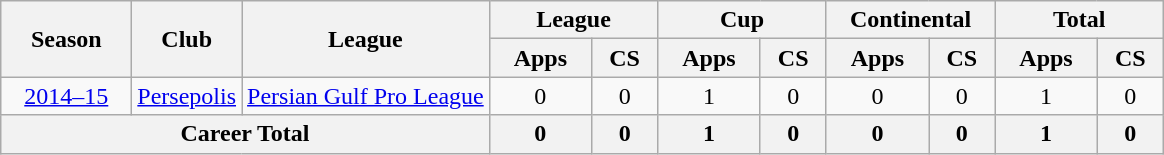<table class="wikitable" style="text-align: center;">
<tr>
<th rowspan="2" style="width:80px;">Season</th>
<th rowspan="2">Club</th>
<th rowspan="2">League</th>
<th colspan="2" style="width:105px;">League</th>
<th colspan="2" style="width:105px;">Cup</th>
<th colspan="2" style="width:105px;">Continental</th>
<th colspan="2" style="width:105px;">Total</th>
</tr>
<tr>
<th>Apps</th>
<th>CS</th>
<th>Apps</th>
<th>CS</th>
<th>Apps</th>
<th>CS</th>
<th>Apps</th>
<th>CS</th>
</tr>
<tr>
<td><a href='#'>2014–15</a></td>
<td><a href='#'>Persepolis</a></td>
<td><a href='#'>Persian Gulf Pro League</a></td>
<td>0</td>
<td>0</td>
<td>1</td>
<td>0</td>
<td>0</td>
<td>0</td>
<td>1</td>
<td>0</td>
</tr>
<tr>
<th colspan="3">Career Total</th>
<th>0</th>
<th>0</th>
<th>1</th>
<th>0</th>
<th>0</th>
<th>0</th>
<th>1</th>
<th>0</th>
</tr>
</table>
